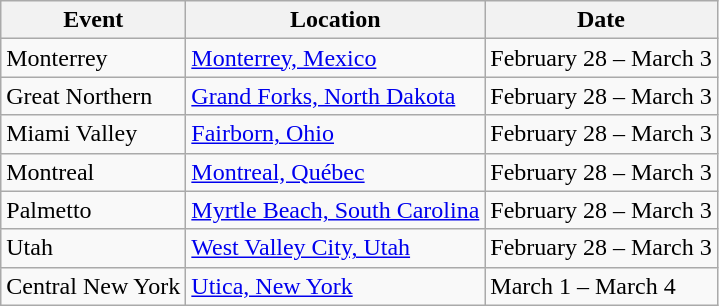<table class="wikitable">
<tr>
<th>Event</th>
<th>Location</th>
<th>Date</th>
</tr>
<tr>
<td>Monterrey</td>
<td><a href='#'>Monterrey, Mexico</a></td>
<td>February 28 – March 3</td>
</tr>
<tr>
<td>Great Northern</td>
<td><a href='#'>Grand Forks, North Dakota</a></td>
<td>February 28 – March 3</td>
</tr>
<tr>
<td>Miami Valley</td>
<td><a href='#'>Fairborn, Ohio</a></td>
<td>February 28 – March 3</td>
</tr>
<tr>
<td>Montreal</td>
<td><a href='#'>Montreal, Québec</a></td>
<td>February 28 – March 3</td>
</tr>
<tr>
<td>Palmetto</td>
<td><a href='#'>Myrtle Beach, South Carolina</a></td>
<td>February 28 – March 3</td>
</tr>
<tr>
<td>Utah</td>
<td><a href='#'>West Valley City, Utah</a></td>
<td>February 28 – March 3</td>
</tr>
<tr>
<td>Central New York</td>
<td><a href='#'>Utica, New York</a></td>
<td>March 1 – March 4</td>
</tr>
</table>
